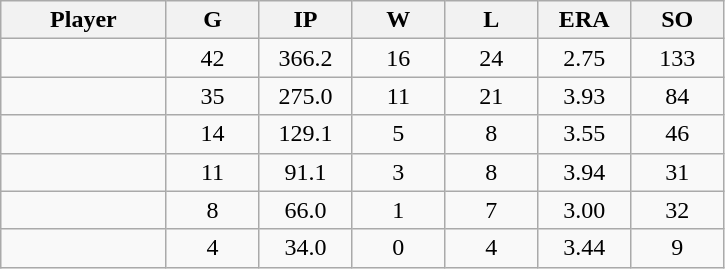<table class="wikitable sortable">
<tr>
<th bgcolor="#DDDDFF" width="16%">Player</th>
<th bgcolor="#DDDDFF" width="9%">G</th>
<th bgcolor="#DDDDFF" width="9%">IP</th>
<th bgcolor="#DDDDFF" width="9%">W</th>
<th bgcolor="#DDDDFF" width="9%">L</th>
<th bgcolor="#DDDDFF" width="9%">ERA</th>
<th bgcolor="#DDDDFF" width="9%">SO</th>
</tr>
<tr align="center">
<td></td>
<td>42</td>
<td>366.2</td>
<td>16</td>
<td>24</td>
<td>2.75</td>
<td>133</td>
</tr>
<tr align="center">
<td></td>
<td>35</td>
<td>275.0</td>
<td>11</td>
<td>21</td>
<td>3.93</td>
<td>84</td>
</tr>
<tr align="center">
<td></td>
<td>14</td>
<td>129.1</td>
<td>5</td>
<td>8</td>
<td>3.55</td>
<td>46</td>
</tr>
<tr align="center">
<td></td>
<td>11</td>
<td>91.1</td>
<td>3</td>
<td>8</td>
<td>3.94</td>
<td>31</td>
</tr>
<tr align="center">
<td></td>
<td>8</td>
<td>66.0</td>
<td>1</td>
<td>7</td>
<td>3.00</td>
<td>32</td>
</tr>
<tr align="center">
<td></td>
<td>4</td>
<td>34.0</td>
<td>0</td>
<td>4</td>
<td>3.44</td>
<td>9</td>
</tr>
</table>
